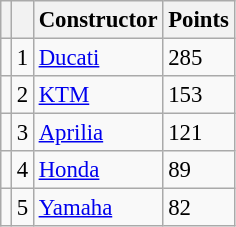<table class="wikitable" style="font-size: 95%;">
<tr>
<th></th>
<th></th>
<th>Constructor</th>
<th>Points</th>
</tr>
<tr>
<td></td>
<td align=center>1</td>
<td> <a href='#'>Ducati</a></td>
<td align=left>285</td>
</tr>
<tr>
<td></td>
<td align=center>2</td>
<td> <a href='#'>KTM</a></td>
<td align=left>153</td>
</tr>
<tr>
<td></td>
<td align=center>3</td>
<td> <a href='#'>Aprilia</a></td>
<td align=left>121</td>
</tr>
<tr>
<td></td>
<td align=center>4</td>
<td> <a href='#'>Honda</a></td>
<td align=left>89</td>
</tr>
<tr>
<td></td>
<td align=center>5</td>
<td> <a href='#'>Yamaha</a></td>
<td align=left>82</td>
</tr>
</table>
